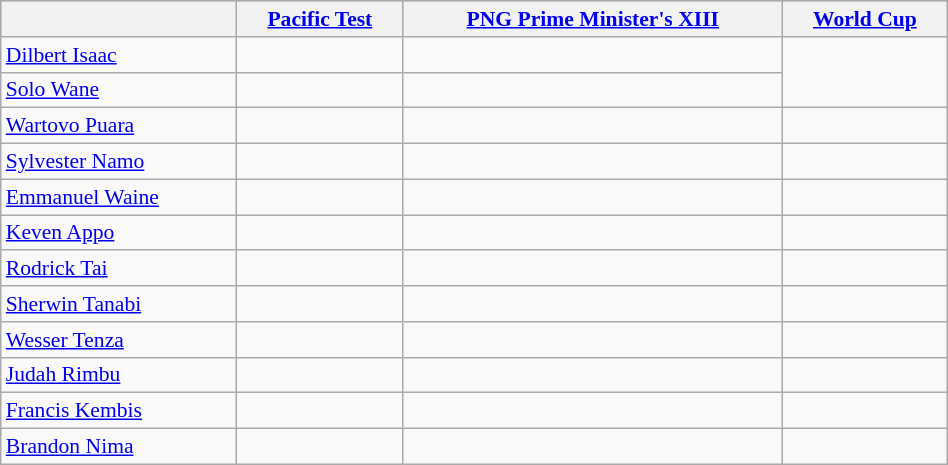<table class="wikitable"  style="width:50%; font-size:90%;">
<tr style="background:#bdb76b;">
<th></th>
<th><a href='#'>Pacific Test</a></th>
<th><a href='#'>PNG Prime Minister's XIII</a></th>
<th><a href='#'>World Cup</a></th>
</tr>
<tr>
<td><a href='#'>Dilbert Isaac</a></td>
<td></td>
<td></td>
</tr>
<tr>
<td><a href='#'>Solo Wane</a></td>
<td></td>
<td></td>
</tr>
<tr>
<td><a href='#'>Wartovo Puara</a></td>
<td></td>
<td></td>
<td></td>
</tr>
<tr>
<td><a href='#'>Sylvester Namo</a></td>
<td></td>
<td></td>
<td></td>
</tr>
<tr>
<td><a href='#'>Emmanuel Waine</a></td>
<td></td>
<td></td>
<td></td>
</tr>
<tr>
<td><a href='#'>Keven Appo</a></td>
<td></td>
<td></td>
<td></td>
</tr>
<tr>
<td><a href='#'>Rodrick Tai</a></td>
<td></td>
<td></td>
<td></td>
</tr>
<tr>
<td><a href='#'>Sherwin Tanabi</a></td>
<td></td>
<td></td>
<td></td>
</tr>
<tr>
<td><a href='#'>Wesser Tenza</a></td>
<td></td>
<td></td>
<td></td>
</tr>
<tr>
<td><a href='#'>Judah Rimbu</a></td>
<td></td>
<td></td>
<td></td>
</tr>
<tr>
<td><a href='#'>Francis Kembis</a></td>
<td></td>
<td></td>
<td></td>
</tr>
<tr>
<td><a href='#'>Brandon Nima</a></td>
<td></td>
<td></td>
<td></td>
</tr>
</table>
